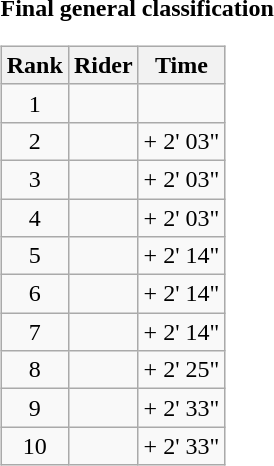<table>
<tr>
<td><strong>Final general classification</strong><br><table class="wikitable">
<tr>
<th scope="col">Rank</th>
<th scope="col">Rider</th>
<th scope="col">Time</th>
</tr>
<tr>
<td style="text-align:center;">1</td>
<td></td>
<td style="text-align:right;"></td>
</tr>
<tr>
<td style="text-align:center;">2</td>
<td></td>
<td style="text-align:right;">+ 2' 03"</td>
</tr>
<tr>
<td style="text-align:center;">3</td>
<td></td>
<td style="text-align:right;">+ 2' 03"</td>
</tr>
<tr>
<td style="text-align:center;">4</td>
<td></td>
<td style="text-align:right;">+ 2' 03"</td>
</tr>
<tr>
<td style="text-align:center;">5</td>
<td></td>
<td style="text-align:right;">+ 2' 14"</td>
</tr>
<tr>
<td style="text-align:center;">6</td>
<td></td>
<td style="text-align:right;">+ 2' 14"</td>
</tr>
<tr>
<td style="text-align:center;">7</td>
<td></td>
<td style="text-align:right;">+ 2' 14"</td>
</tr>
<tr>
<td style="text-align:center;">8</td>
<td></td>
<td style="text-align:right;">+ 2' 25"</td>
</tr>
<tr>
<td style="text-align:center;">9</td>
<td></td>
<td style="text-align:right;">+ 2' 33"</td>
</tr>
<tr>
<td style="text-align:center;">10</td>
<td></td>
<td style="text-align:right;">+ 2' 33"</td>
</tr>
</table>
</td>
</tr>
</table>
